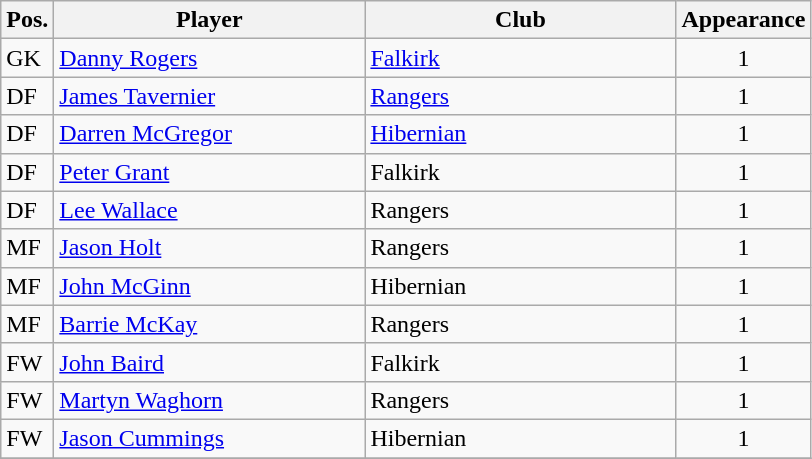<table class="wikitable">
<tr>
<th>Pos.</th>
<th>Player</th>
<th>Club</th>
<th>Appearance</th>
</tr>
<tr>
<td>GK</td>
<td style="width:200px;"><a href='#'>Danny Rogers</a></td>
<td style="width:200px;"><a href='#'>Falkirk</a></td>
<td align="center">1</td>
</tr>
<tr>
<td>DF</td>
<td><a href='#'>James Tavernier</a></td>
<td><a href='#'>Rangers</a></td>
<td align="center">1</td>
</tr>
<tr>
<td>DF</td>
<td><a href='#'>Darren McGregor</a></td>
<td><a href='#'>Hibernian</a></td>
<td align="center">1</td>
</tr>
<tr>
<td>DF</td>
<td><a href='#'>Peter Grant</a></td>
<td>Falkirk</td>
<td align="center">1</td>
</tr>
<tr>
<td>DF</td>
<td><a href='#'>Lee Wallace</a></td>
<td>Rangers</td>
<td align="center">1</td>
</tr>
<tr>
<td>MF</td>
<td><a href='#'>Jason Holt</a></td>
<td>Rangers</td>
<td align="center">1</td>
</tr>
<tr>
<td>MF</td>
<td><a href='#'>John McGinn</a></td>
<td>Hibernian</td>
<td align="center">1</td>
</tr>
<tr>
<td>MF</td>
<td><a href='#'>Barrie McKay</a></td>
<td>Rangers</td>
<td align="center">1</td>
</tr>
<tr>
<td>FW</td>
<td><a href='#'>John Baird</a></td>
<td>Falkirk</td>
<td align="center">1</td>
</tr>
<tr>
<td>FW</td>
<td><a href='#'>Martyn Waghorn</a></td>
<td>Rangers</td>
<td align="center">1</td>
</tr>
<tr>
<td>FW</td>
<td><a href='#'>Jason Cummings</a></td>
<td>Hibernian</td>
<td align="center">1</td>
</tr>
<tr>
</tr>
</table>
